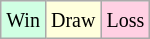<table class="wikitable">
<tr>
<td style="background-color: #d0ffe3;"><small>Win</small></td>
<td style="background-color: #ffffdd;"><small>Draw</small></td>
<td style="background-color: #ffd0e3;"><small>Loss</small></td>
</tr>
</table>
